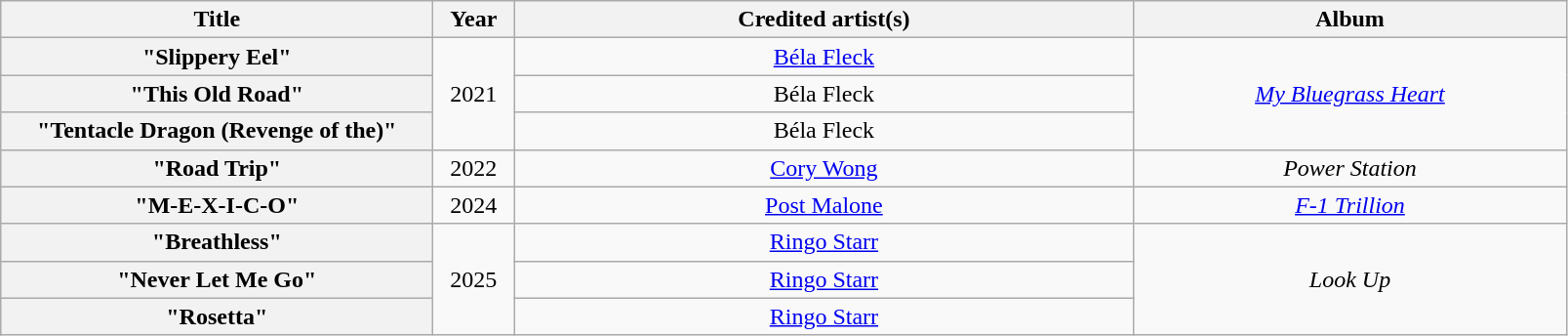<table class="wikitable plainrowheaders" style="text-align:center;">
<tr>
<th scope="col" style="width:18em;">Title</th>
<th scope="col" style="width:3em;">Year</th>
<th scope="col" style="width:26em;">Credited artist(s)</th>
<th scope="col" style="width:18em;">Album</th>
</tr>
<tr>
<th scope="row">"Slippery Eel"</th>
<td rowspan="3">2021</td>
<td><a href='#'>Béla Fleck</a><br> </td>
<td rowspan="3"><em><a href='#'>My Bluegrass Heart</a></em></td>
</tr>
<tr>
<th scope="row">"This Old Road"</th>
<td>Béla Fleck<br> </td>
</tr>
<tr>
<th scope="row">"Tentacle Dragon (Revenge of the)"</th>
<td>Béla Fleck<br> </td>
</tr>
<tr>
<th scope="row">"Road Trip"<br></th>
<td>2022</td>
<td><a href='#'>Cory Wong</a><br> </td>
<td><em>Power Station</em></td>
</tr>
<tr>
<th scope="row">"M-E-X-I-C-O"<br></th>
<td>2024</td>
<td><a href='#'>Post Malone</a><br> </td>
<td><em><a href='#'>F-1 Trillion</a></em></td>
</tr>
<tr>
<th scope="row">"Breathless"<br></th>
<td rowspan=3>2025</td>
<td><a href='#'>Ringo Starr</a><br> </td>
<td rowspan=3><em>Look Up</em></td>
</tr>
<tr>
<th scope="row">"Never Let Me Go"</th>
<td><a href='#'>Ringo Starr</a><br> </td>
</tr>
<tr>
<th scope="row">"Rosetta"</th>
<td><a href='#'>Ringo Starr</a><br> </td>
</tr>
</table>
